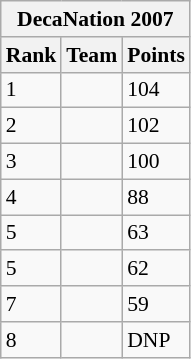<table class="wikitable" style="font-size: 90%;">
<tr>
<th colspan=4>DecaNation 2007</th>
</tr>
<tr>
<th>Rank</th>
<th>Team</th>
<th>Points</th>
</tr>
<tr>
<td>1</td>
<td></td>
<td>104</td>
</tr>
<tr>
<td>2</td>
<td></td>
<td>102</td>
</tr>
<tr>
<td>3</td>
<td></td>
<td>100</td>
</tr>
<tr>
<td>4</td>
<td></td>
<td>88</td>
</tr>
<tr>
<td>5</td>
<td></td>
<td>63</td>
</tr>
<tr>
<td>5</td>
<td></td>
<td>62</td>
</tr>
<tr>
<td>7</td>
<td></td>
<td>59</td>
</tr>
<tr>
<td>8</td>
<td></td>
<td>DNP</td>
</tr>
</table>
